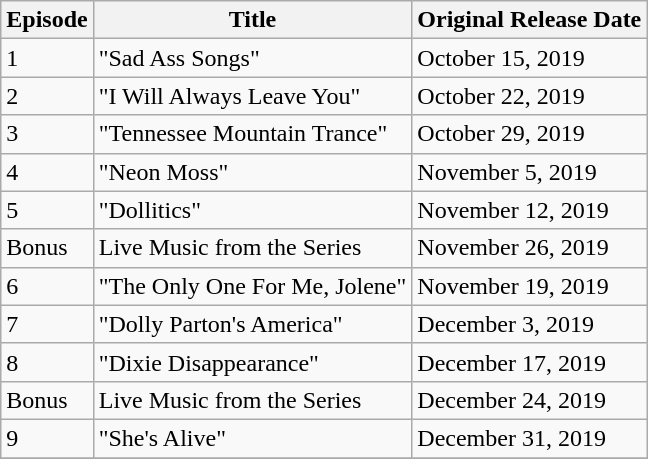<table class="wikitable">
<tr>
<th>Episode</th>
<th>Title</th>
<th>Original Release Date</th>
</tr>
<tr>
<td>1</td>
<td>"Sad Ass Songs"</td>
<td>October 15, 2019</td>
</tr>
<tr>
<td>2</td>
<td>"I Will Always Leave You"</td>
<td>October 22, 2019</td>
</tr>
<tr>
<td>3</td>
<td>"Tennessee Mountain Trance"</td>
<td>October 29, 2019</td>
</tr>
<tr>
<td>4</td>
<td>"Neon Moss"</td>
<td>November 5, 2019</td>
</tr>
<tr>
<td>5</td>
<td>"Dollitics"</td>
<td>November 12, 2019</td>
</tr>
<tr>
<td>Bonus</td>
<td>Live Music from the Series</td>
<td>November 26, 2019</td>
</tr>
<tr>
<td>6</td>
<td>"The Only One For Me, Jolene"</td>
<td>November 19, 2019</td>
</tr>
<tr>
<td>7</td>
<td>"Dolly Parton's America"</td>
<td>December 3, 2019</td>
</tr>
<tr>
<td>8</td>
<td>"Dixie Disappearance"</td>
<td>December 17, 2019</td>
</tr>
<tr>
<td>Bonus</td>
<td>Live Music from the Series</td>
<td>December 24, 2019</td>
</tr>
<tr>
<td>9</td>
<td>"She's Alive"</td>
<td>December 31, 2019</td>
</tr>
<tr>
</tr>
</table>
